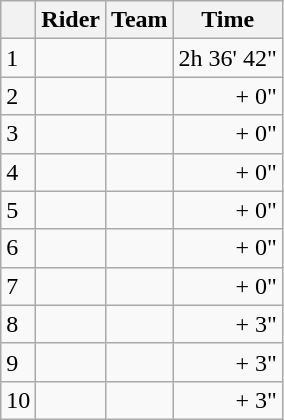<table class=wikitable>
<tr>
<th></th>
<th>Rider</th>
<th>Team</th>
<th>Time</th>
</tr>
<tr>
<td>1</td>
<td> </td>
<td></td>
<td align="right">2h 36' 42"</td>
</tr>
<tr>
<td>2</td>
<td></td>
<td></td>
<td align="right">+ 0"</td>
</tr>
<tr>
<td>3</td>
<td></td>
<td></td>
<td align="right">+ 0"</td>
</tr>
<tr>
<td>4</td>
<td></td>
<td></td>
<td align="right">+ 0"</td>
</tr>
<tr>
<td>5</td>
<td></td>
<td></td>
<td align="right">+ 0"</td>
</tr>
<tr>
<td>6</td>
<td></td>
<td></td>
<td align="right">+ 0"</td>
</tr>
<tr>
<td>7</td>
<td></td>
<td></td>
<td align="right">+ 0"</td>
</tr>
<tr>
<td>8</td>
<td></td>
<td></td>
<td align="right">+ 3"</td>
</tr>
<tr>
<td>9</td>
<td></td>
<td></td>
<td align="right">+ 3"</td>
</tr>
<tr>
<td>10</td>
<td></td>
<td></td>
<td align="right">+ 3"</td>
</tr>
</table>
